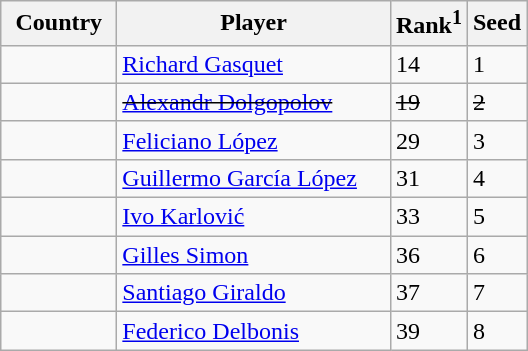<table class="wikitable" border="1">
<tr>
<th width="70">Country</th>
<th width="175">Player</th>
<th>Rank<sup>1</sup></th>
<th>Seed</th>
</tr>
<tr>
<td></td>
<td><a href='#'>Richard Gasquet</a></td>
<td>14</td>
<td>1</td>
</tr>
<tr>
<td><s></s></td>
<td><s><a href='#'>Alexandr Dolgopolov</a></s></td>
<td><s>19</s></td>
<td><s>2</s></td>
</tr>
<tr>
<td></td>
<td><a href='#'>Feliciano López</a></td>
<td>29</td>
<td>3</td>
</tr>
<tr>
<td></td>
<td><a href='#'>Guillermo García López</a></td>
<td>31</td>
<td>4</td>
</tr>
<tr>
<td></td>
<td><a href='#'>Ivo Karlović</a></td>
<td>33</td>
<td>5</td>
</tr>
<tr>
<td></td>
<td><a href='#'>Gilles Simon</a></td>
<td>36</td>
<td>6</td>
</tr>
<tr>
<td></td>
<td><a href='#'>Santiago Giraldo</a></td>
<td>37</td>
<td>7</td>
</tr>
<tr>
<td></td>
<td><a href='#'>Federico Delbonis</a></td>
<td>39</td>
<td>8</td>
</tr>
</table>
